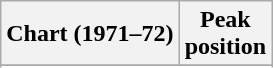<table class="wikitable sortable plainrowheaders" style="text-align:center">
<tr>
<th scope="col">Chart (1971–72)</th>
<th scope="col">Peak<br>position</th>
</tr>
<tr>
</tr>
<tr>
</tr>
</table>
